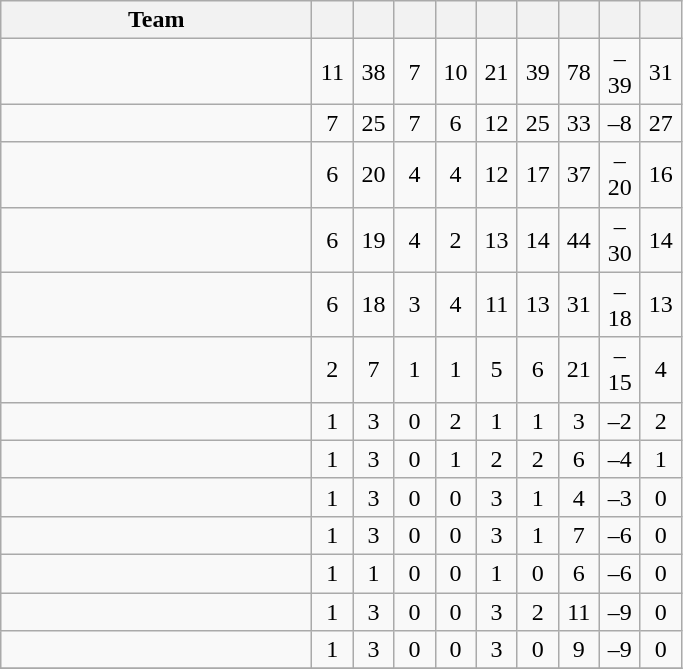<table class="wikitable sortable" style="text-align:center">
<tr>
<th width=200>Team</th>
<th width=20></th>
<th width=20></th>
<th width=20></th>
<th width=20></th>
<th width=20></th>
<th width=20></th>
<th width=20></th>
<th width=20></th>
<th width=20></th>
</tr>
<tr>
<td align=left></td>
<td>11</td>
<td>38</td>
<td>7</td>
<td>10</td>
<td>21</td>
<td>39</td>
<td>78</td>
<td>–39</td>
<td>31</td>
</tr>
<tr>
<td align=left></td>
<td>7</td>
<td>25</td>
<td>7</td>
<td>6</td>
<td>12</td>
<td>25</td>
<td>33</td>
<td>–8</td>
<td>27</td>
</tr>
<tr>
<td align=left></td>
<td>6</td>
<td>20</td>
<td>4</td>
<td>4</td>
<td>12</td>
<td>17</td>
<td>37</td>
<td>–20</td>
<td>16</td>
</tr>
<tr>
<td align=left></td>
<td>6</td>
<td>19</td>
<td>4</td>
<td>2</td>
<td>13</td>
<td>14</td>
<td>44</td>
<td>–30</td>
<td>14</td>
</tr>
<tr>
<td align=left></td>
<td>6</td>
<td>18</td>
<td>3</td>
<td>4</td>
<td>11</td>
<td>13</td>
<td>31</td>
<td>–18</td>
<td>13</td>
</tr>
<tr>
<td align=left></td>
<td>2</td>
<td>7</td>
<td>1</td>
<td>1</td>
<td>5</td>
<td>6</td>
<td>21</td>
<td>–15</td>
<td>4</td>
</tr>
<tr>
<td align=left></td>
<td>1</td>
<td>3</td>
<td>0</td>
<td>2</td>
<td>1</td>
<td>1</td>
<td>3</td>
<td>–2</td>
<td>2</td>
</tr>
<tr>
<td align=left></td>
<td>1</td>
<td>3</td>
<td>0</td>
<td>1</td>
<td>2</td>
<td>2</td>
<td>6</td>
<td>–4</td>
<td>1</td>
</tr>
<tr>
<td align=left></td>
<td>1</td>
<td>3</td>
<td>0</td>
<td>0</td>
<td>3</td>
<td>1</td>
<td>4</td>
<td>–3</td>
<td>0</td>
</tr>
<tr>
<td align=left></td>
<td>1</td>
<td>3</td>
<td>0</td>
<td>0</td>
<td>3</td>
<td>1</td>
<td>7</td>
<td>–6</td>
<td>0</td>
</tr>
<tr>
<td align=left></td>
<td>1</td>
<td>1</td>
<td>0</td>
<td>0</td>
<td>1</td>
<td>0</td>
<td>6</td>
<td>–6</td>
<td>0</td>
</tr>
<tr>
<td align=left></td>
<td>1</td>
<td>3</td>
<td>0</td>
<td>0</td>
<td>3</td>
<td>2</td>
<td>11</td>
<td>–9</td>
<td>0</td>
</tr>
<tr>
<td align=left></td>
<td>1</td>
<td>3</td>
<td>0</td>
<td>0</td>
<td>3</td>
<td>0</td>
<td>9</td>
<td>–9</td>
<td>0</td>
</tr>
<tr>
</tr>
</table>
